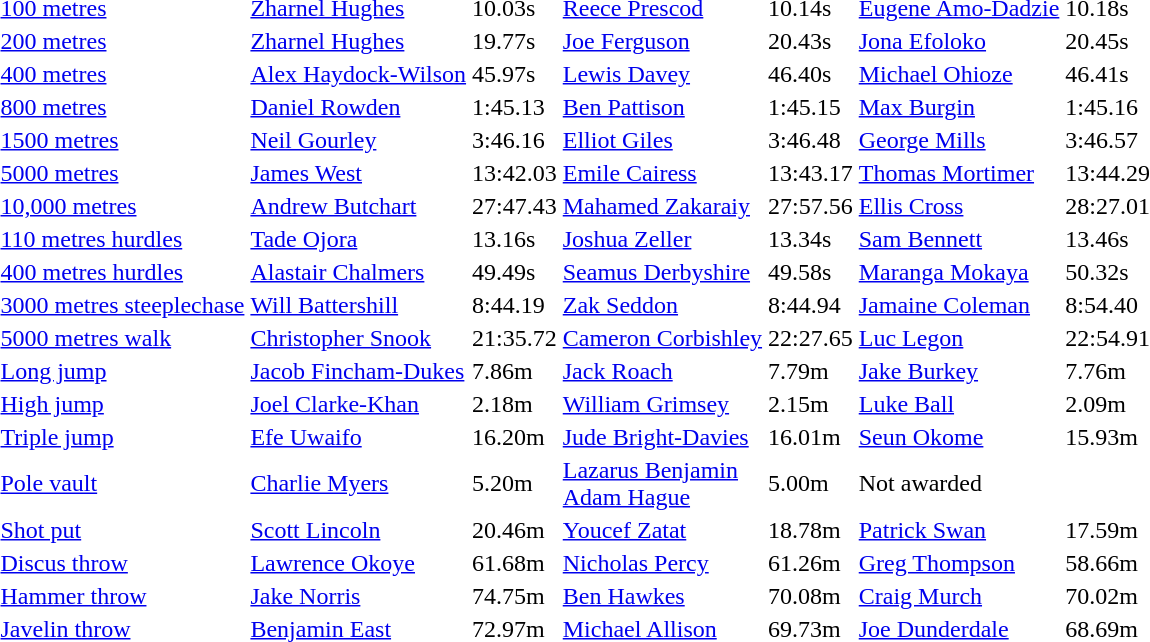<table>
<tr>
<td><a href='#'>100 metres</a></td>
<td><a href='#'>Zharnel Hughes</a></td>
<td>10.03s</td>
<td><a href='#'>Reece Prescod</a></td>
<td>10.14s</td>
<td><a href='#'>Eugene Amo-Dadzie</a></td>
<td>10.18s</td>
</tr>
<tr>
<td><a href='#'>200 metres</a></td>
<td><a href='#'>Zharnel Hughes</a></td>
<td>19.77s</td>
<td><a href='#'>Joe Ferguson</a></td>
<td>20.43s</td>
<td><a href='#'>Jona Efoloko</a></td>
<td>20.45s</td>
</tr>
<tr>
<td><a href='#'>400 metres</a></td>
<td><a href='#'>Alex Haydock-Wilson</a></td>
<td>45.97s</td>
<td><a href='#'>Lewis Davey</a></td>
<td>46.40s </td>
<td><a href='#'>Michael Ohioze</a></td>
<td>46.41s</td>
</tr>
<tr>
<td><a href='#'>800 metres</a></td>
<td><a href='#'>Daniel Rowden</a></td>
<td>1:45.13 </td>
<td><a href='#'>Ben Pattison</a></td>
<td>1:45.15 </td>
<td><a href='#'>Max Burgin</a></td>
<td>1:45.16</td>
</tr>
<tr>
<td><a href='#'>1500 metres</a></td>
<td><a href='#'>Neil Gourley</a></td>
<td>3:46.16</td>
<td><a href='#'>Elliot Giles</a></td>
<td>3:46.48</td>
<td><a href='#'>George Mills</a></td>
<td>3:46.57</td>
</tr>
<tr>
<td><a href='#'>5000 metres</a></td>
<td><a href='#'>James West</a></td>
<td>13:42.03 </td>
<td><a href='#'>Emile Cairess</a></td>
<td>13:43.17</td>
<td><a href='#'>Thomas Mortimer</a></td>
<td>13:44.29</td>
</tr>
<tr>
<td><a href='#'>10,000 metres</a></td>
<td><a href='#'>Andrew Butchart</a></td>
<td>27:47.43</td>
<td><a href='#'>Mahamed Zakaraiy</a></td>
<td>27:57.56 </td>
<td><a href='#'>Ellis Cross</a></td>
<td>28:27.01 </td>
</tr>
<tr>
<td><a href='#'>110 metres hurdles</a></td>
<td><a href='#'>Tade Ojora</a></td>
<td>13.16s</td>
<td><a href='#'>Joshua Zeller</a></td>
<td>13.34s</td>
<td><a href='#'>Sam Bennett</a></td>
<td>13.46s</td>
</tr>
<tr>
<td><a href='#'>400 metres hurdles</a></td>
<td><a href='#'>Alastair Chalmers</a></td>
<td>49.49s </td>
<td><a href='#'>Seamus Derbyshire</a></td>
<td>49.58s</td>
<td><a href='#'>Maranga Mokaya</a></td>
<td>50.32s</td>
</tr>
<tr>
<td><a href='#'>3000 metres steeplechase</a></td>
<td><a href='#'>Will Battershill</a></td>
<td>8:44.19</td>
<td><a href='#'>Zak Seddon</a></td>
<td>8:44.94</td>
<td><a href='#'>Jamaine Coleman</a></td>
<td>8:54.40</td>
</tr>
<tr>
<td><a href='#'>5000 metres walk</a></td>
<td><a href='#'>Christopher Snook</a></td>
<td>21:35.72</td>
<td><a href='#'>Cameron Corbishley</a></td>
<td>22:27.65</td>
<td><a href='#'>Luc Legon</a></td>
<td>22:54.91</td>
</tr>
<tr>
<td><a href='#'>Long jump</a></td>
<td><a href='#'>Jacob Fincham-Dukes</a></td>
<td>7.86m</td>
<td><a href='#'>Jack Roach</a></td>
<td>7.79m </td>
<td><a href='#'>Jake Burkey</a></td>
<td>7.76m</td>
</tr>
<tr>
<td><a href='#'>High jump</a></td>
<td><a href='#'>Joel Clarke-Khan</a></td>
<td>2.18m </td>
<td><a href='#'>William Grimsey</a></td>
<td>2.15m</td>
<td><a href='#'>Luke Ball</a></td>
<td>2.09m</td>
</tr>
<tr>
<td><a href='#'>Triple jump</a></td>
<td><a href='#'>Efe Uwaifo</a></td>
<td>16.20m</td>
<td><a href='#'>Jude Bright-Davies</a></td>
<td>16.01m</td>
<td><a href='#'>Seun Okome</a></td>
<td>15.93m </td>
</tr>
<tr>
<td><a href='#'>Pole vault</a></td>
<td><a href='#'>Charlie Myers</a></td>
<td>5.20m</td>
<td><a href='#'>Lazarus Benjamin</a><br><a href='#'>Adam Hague</a></td>
<td>5.00m</td>
<td colspan = "2">Not awarded</td>
</tr>
<tr>
<td><a href='#'>Shot put</a></td>
<td><a href='#'>Scott Lincoln</a></td>
<td>20.46m</td>
<td><a href='#'>Youcef Zatat</a></td>
<td>18.78m </td>
<td><a href='#'>Patrick Swan</a></td>
<td>17.59m</td>
</tr>
<tr>
<td><a href='#'>Discus throw</a></td>
<td><a href='#'>Lawrence Okoye</a></td>
<td>61.68m</td>
<td><a href='#'>Nicholas Percy</a></td>
<td>61.26m</td>
<td><a href='#'>Greg Thompson</a></td>
<td>58.66m</td>
</tr>
<tr>
<td><a href='#'>Hammer throw</a></td>
<td><a href='#'>Jake Norris</a></td>
<td>74.75m </td>
<td><a href='#'>Ben Hawkes</a></td>
<td>70.08m </td>
<td><a href='#'>Craig Murch</a></td>
<td>70.02m</td>
</tr>
<tr>
<td><a href='#'>Javelin throw</a></td>
<td><a href='#'>Benjamin East</a></td>
<td>72.97m</td>
<td><a href='#'>Michael Allison</a></td>
<td>69.73m</td>
<td><a href='#'>Joe Dunderdale</a></td>
<td>68.69m</td>
</tr>
<tr>
</tr>
</table>
